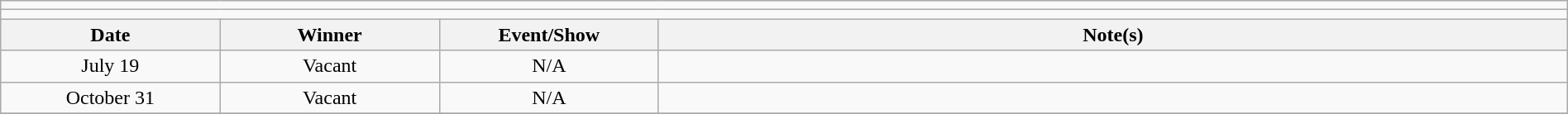<table class="wikitable" style="text-align:center; width:100%;">
<tr>
<td colspan="5"></td>
</tr>
<tr>
<td colspan="5"><strong></strong></td>
</tr>
<tr>
<th width="14%">Date</th>
<th width="14%">Winner</th>
<th width="14%">Event/Show</th>
<th width="58%">Note(s)</th>
</tr>
<tr>
<td>July 19</td>
<td>Vacant</td>
<td>N/A</td>
<td align=left></td>
</tr>
<tr>
<td>October 31</td>
<td>Vacant</td>
<td>N/A</td>
<td align=left></td>
</tr>
<tr>
</tr>
</table>
